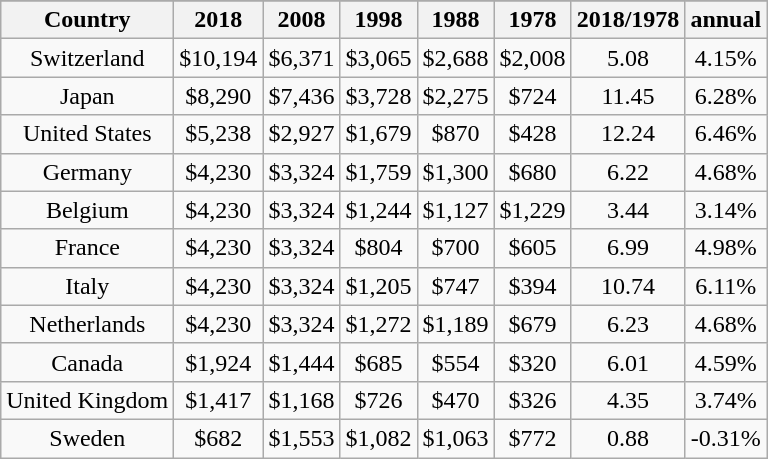<table class="wikitable sortable" style="text-align:center;">
<tr>
</tr>
<tr>
<th>Country</th>
<th>2018</th>
<th>2008</th>
<th>1998</th>
<th>1988</th>
<th>1978</th>
<th>2018/1978</th>
<th>annual</th>
</tr>
<tr>
<td>Switzerland</td>
<td>$10,194</td>
<td>$6,371</td>
<td>$3,065</td>
<td>$2,688</td>
<td>$2,008</td>
<td>5.08</td>
<td>4.15%</td>
</tr>
<tr>
<td>Japan</td>
<td>$8,290</td>
<td>$7,436</td>
<td>$3,728</td>
<td>$2,275</td>
<td>$724</td>
<td>11.45</td>
<td>6.28%</td>
</tr>
<tr>
<td>United States</td>
<td>$5,238</td>
<td>$2,927</td>
<td>$1,679</td>
<td>$870</td>
<td>$428</td>
<td>12.24</td>
<td>6.46%</td>
</tr>
<tr>
<td>Germany</td>
<td>$4,230</td>
<td>$3,324</td>
<td>$1,759</td>
<td>$1,300</td>
<td>$680</td>
<td>6.22</td>
<td>4.68%</td>
</tr>
<tr>
<td>Belgium</td>
<td>$4,230</td>
<td>$3,324</td>
<td>$1,244</td>
<td>$1,127</td>
<td>$1,229</td>
<td>3.44</td>
<td>3.14%</td>
</tr>
<tr>
<td>France</td>
<td>$4,230</td>
<td>$3,324</td>
<td>$804</td>
<td>$700</td>
<td>$605</td>
<td>6.99</td>
<td>4.98%</td>
</tr>
<tr>
<td>Italy</td>
<td>$4,230</td>
<td>$3,324</td>
<td>$1,205</td>
<td>$747</td>
<td>$394</td>
<td>10.74</td>
<td>6.11%</td>
</tr>
<tr>
<td>Netherlands</td>
<td>$4,230</td>
<td>$3,324</td>
<td>$1,272</td>
<td>$1,189</td>
<td>$679</td>
<td>6.23</td>
<td>4.68%</td>
</tr>
<tr>
<td>Canada</td>
<td>$1,924</td>
<td>$1,444</td>
<td>$685</td>
<td>$554</td>
<td>$320</td>
<td>6.01</td>
<td>4.59%</td>
</tr>
<tr>
<td>United Kingdom</td>
<td>$1,417</td>
<td>$1,168</td>
<td>$726</td>
<td>$470</td>
<td>$326</td>
<td>4.35</td>
<td>3.74%</td>
</tr>
<tr>
<td>Sweden</td>
<td>$682</td>
<td>$1,553</td>
<td>$1,082</td>
<td>$1,063</td>
<td>$772</td>
<td>0.88</td>
<td>-0.31%</td>
</tr>
</table>
